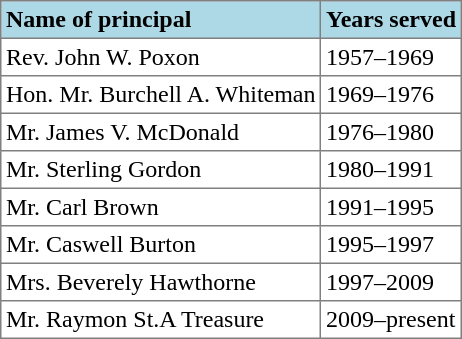<table class="toccolours" border="1" cellpadding="3" style="border-collapse:collapse;text-align: left;">
<tr bgcolor=lightblue>
<td><strong>Name of principal</strong></td>
<td><strong>Years served</strong></td>
</tr>
<tr>
<td>Rev. John W. Poxon</td>
<td>1957–1969</td>
</tr>
<tr>
<td>Hon. Mr. Burchell A. Whiteman</td>
<td>1969–1976</td>
</tr>
<tr>
<td>Mr. James V. McDonald</td>
<td>1976–1980</td>
</tr>
<tr>
<td>Mr. Sterling Gordon</td>
<td>1980–1991</td>
</tr>
<tr>
<td>Mr. Carl Brown</td>
<td>1991–1995</td>
</tr>
<tr>
<td>Mr. Caswell Burton</td>
<td>1995–1997</td>
</tr>
<tr>
<td>Mrs. Beverely Hawthorne</td>
<td>1997–2009</td>
</tr>
<tr>
<td>Mr. Raymon St.A Treasure</td>
<td>2009–present</td>
</tr>
</table>
